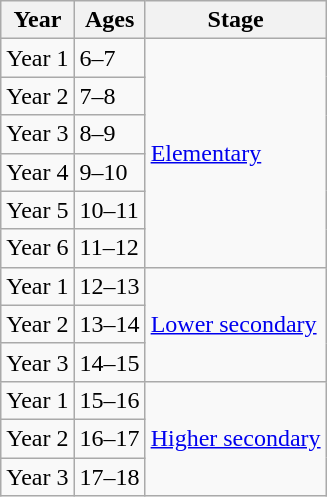<table class="wikitable">
<tr>
<th>Year</th>
<th>Ages</th>
<th>Stage</th>
</tr>
<tr>
<td>Year 1</td>
<td>6–7</td>
<td rowspan=6><a href='#'>Elementary</a></td>
</tr>
<tr>
<td>Year 2</td>
<td>7–8</td>
</tr>
<tr>
<td>Year 3</td>
<td>8–9</td>
</tr>
<tr>
<td>Year 4</td>
<td>9–10</td>
</tr>
<tr>
<td>Year 5</td>
<td>10–11</td>
</tr>
<tr>
<td>Year 6</td>
<td>11–12</td>
</tr>
<tr>
<td>Year 1</td>
<td>12–13</td>
<td rowspan=3><a href='#'>Lower secondary</a></td>
</tr>
<tr>
<td>Year 2</td>
<td>13–14</td>
</tr>
<tr>
<td>Year 3</td>
<td>14–15</td>
</tr>
<tr>
<td>Year 1</td>
<td>15–16</td>
<td rowspan=3><a href='#'>Higher secondary</a></td>
</tr>
<tr>
<td>Year 2</td>
<td>16–17</td>
</tr>
<tr>
<td>Year 3</td>
<td>17–18</td>
</tr>
</table>
